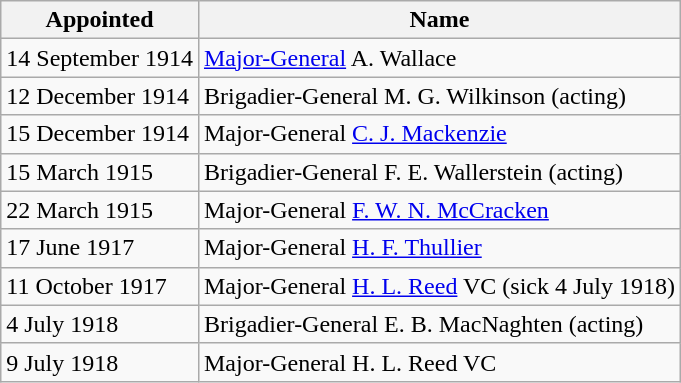<table class="wikitable" style="text-align: left; border-spacing: 2px; border: 1px solid darkgray;">
<tr>
<th>Appointed</th>
<th>Name</th>
</tr>
<tr>
<td>14 September 1914</td>
<td><a href='#'>Major-General</a> A. Wallace</td>
</tr>
<tr>
<td>12 December 1914</td>
<td>Brigadier-General M. G. Wilkinson (acting)</td>
</tr>
<tr>
<td>15 December 1914</td>
<td>Major-General <a href='#'>C. J. Mackenzie</a></td>
</tr>
<tr>
<td>15 March 1915</td>
<td>Brigadier-General F. E. Wallerstein (acting)</td>
</tr>
<tr>
<td>22 March 1915</td>
<td>Major-General <a href='#'>F. W. N. McCracken</a></td>
</tr>
<tr>
<td>17 June 1917</td>
<td>Major-General <a href='#'>H. F. Thullier</a></td>
</tr>
<tr>
<td>11 October 1917</td>
<td>Major-General <a href='#'>H. L. Reed</a> VC (sick 4 July 1918)</td>
</tr>
<tr>
<td>4 July 1918</td>
<td>Brigadier-General E. B. MacNaghten (acting)</td>
</tr>
<tr>
<td>9 July 1918</td>
<td>Major-General H. L. Reed VC</td>
</tr>
</table>
